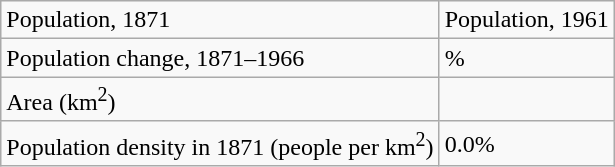<table class="wikitable">
<tr>
<td>Population, 1871</td>
<td>Population, 1961</td>
</tr>
<tr>
<td>Population change, 1871–1966</td>
<td>%</td>
</tr>
<tr>
<td>Area (km<sup>2</sup>)</td>
<td></td>
</tr>
<tr>
<td>Population density in 1871 (people per km<sup>2</sup>)</td>
<td>0.0%</td>
</tr>
</table>
